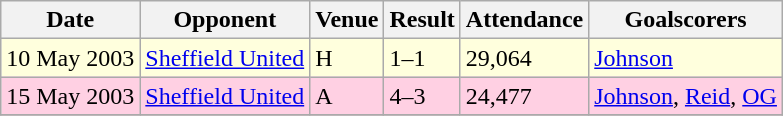<table class="wikitable">
<tr>
<th>Date</th>
<th>Opponent</th>
<th>Venue</th>
<th>Result</th>
<th>Attendance</th>
<th>Goalscorers</th>
</tr>
<tr style="background-color: #ffffdd">
<td>10 May 2003</td>
<td><a href='#'>Sheffield United</a></td>
<td>H</td>
<td>1–1</td>
<td>29,064</td>
<td><a href='#'>Johnson</a></td>
</tr>
<tr style="background-color: #ffd0e3">
<td>15 May 2003</td>
<td><a href='#'>Sheffield United</a></td>
<td>A</td>
<td>4–3</td>
<td>24,477</td>
<td><a href='#'>Johnson</a>, <a href='#'>Reid</a>, <a href='#'>OG</a></td>
</tr>
<tr style="background-color: #ffd0e3;">
</tr>
</table>
